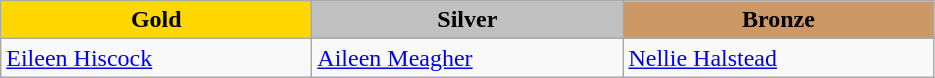<table class="wikitable" style="text-align:left">
<tr align="center">
<td width=200 bgcolor=gold><strong>Gold</strong></td>
<td width=200 bgcolor=silver><strong>Silver</strong></td>
<td width=200 bgcolor=CC9966><strong>Bronze</strong></td>
</tr>
<tr>
<td><a href='#'>Eileen Hiscock</a><br><em></em></td>
<td><a href='#'>Aileen Meagher</a><br><em></em></td>
<td><a href='#'>Nellie Halstead</a><br><em></em></td>
</tr>
</table>
